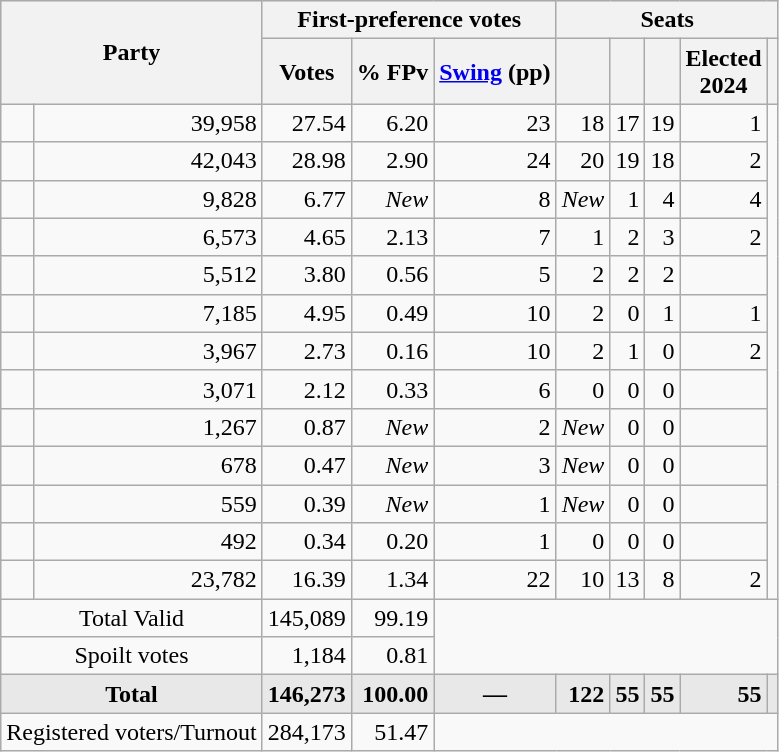<table class="wikitable sortable" style="text-align:center;">
<tr style="text-align:right; background-color:#E9E9E9; text-align:center">
<th rowspan="2" colspan="2">Party</th>
<th colspan="3">First-preference votes</th>
<th colspan="5">Seats</th>
</tr>
<tr style="text-align:right; background-color:#E9E9E9; text-align:center">
<th data-sort-type="number">Votes</th>
<th data-sort-type="number">% FPv</th>
<th data-sort-type="number"><a href='#'>Swing</a> (pp)</th>
<th data-sort-type="number"></th>
<th data-sort-type="number"><a href='#'></a></th>
<th data-sort-type="number"></th>
<th data-sort-type="number">Elected<br>2024</th>
<th data-sort-type="number"></th>
</tr>
<tr>
<td></td>
<td align=right>39,958</td>
<td align=right>27.54</td>
<td align=right>6.20</td>
<td align=right>23</td>
<td align=right>18</td>
<td align=right>17</td>
<td align=right>19</td>
<td align=right>1</td>
</tr>
<tr>
<td></td>
<td align=right>42,043</td>
<td align=right>28.98</td>
<td align=right>2.90</td>
<td align=right>24</td>
<td align=right>20</td>
<td align=right>19</td>
<td align=right>18</td>
<td align=right>2</td>
</tr>
<tr>
<td></td>
<td align=right>9,828</td>
<td align=right>6.77</td>
<td align=right><em>New</em></td>
<td align=right>8</td>
<td align=right><em>New</em></td>
<td align=right>1</td>
<td align=right>4</td>
<td align=right>4</td>
</tr>
<tr>
<td></td>
<td align=right>6,573</td>
<td align=right>4.65</td>
<td align=right>2.13</td>
<td align=right>7</td>
<td align=right>1</td>
<td align=right>2</td>
<td align=right>3</td>
<td align=right>2</td>
</tr>
<tr>
<td></td>
<td align=right>5,512</td>
<td align=right>3.80</td>
<td align=right>0.56</td>
<td align=right>5</td>
<td align=right>2</td>
<td align=right>2</td>
<td align=right>2</td>
<td align=right></td>
</tr>
<tr>
<td></td>
<td align=right>7,185</td>
<td align=right>4.95</td>
<td align=right>0.49</td>
<td align=right>10</td>
<td align=right>2</td>
<td align=right>0</td>
<td align=right>1</td>
<td align=right>1</td>
</tr>
<tr>
<td></td>
<td align=right>3,967</td>
<td align=right>2.73</td>
<td align=right>0.16</td>
<td align=right>10</td>
<td align=right>2</td>
<td align=right>1</td>
<td align=right>0</td>
<td align=right>2</td>
</tr>
<tr>
<td></td>
<td align=right>3,071</td>
<td align=right>2.12</td>
<td align=right>0.33</td>
<td align=right>6</td>
<td align=right>0</td>
<td align=right>0</td>
<td align=right>0</td>
<td align=right></td>
</tr>
<tr>
<td></td>
<td align=right>1,267</td>
<td align=right>0.87</td>
<td align=right><em>New</em></td>
<td align=right>2</td>
<td align=right><em>New</em></td>
<td align=right>0</td>
<td align=right>0</td>
<td align=right></td>
</tr>
<tr>
<td></td>
<td align=right>678</td>
<td align=right>0.47</td>
<td align=right><em>New</em></td>
<td align=right>3</td>
<td align=right><em>New</em></td>
<td align=right>0</td>
<td align=right>0</td>
<td align=right></td>
</tr>
<tr>
<td></td>
<td align=right>559</td>
<td align=right>0.39</td>
<td align=right><em>New</em></td>
<td align=right>1</td>
<td align=right><em>New</em></td>
<td align=right>0</td>
<td align=right>0</td>
<td align=right></td>
</tr>
<tr>
<td></td>
<td align=right>492</td>
<td align=right>0.34</td>
<td align=right>0.20</td>
<td align=right>1</td>
<td align=right>0</td>
<td align=right>0</td>
<td align=right>0</td>
<td align=right></td>
</tr>
<tr>
<td></td>
<td align=right>23,782</td>
<td align=right>16.39</td>
<td align=right>1.34</td>
<td align=right>22</td>
<td align=right>10</td>
<td align=right>13</td>
<td align=right>8</td>
<td align=right>2</td>
</tr>
<tr class="sortbottom">
<td colspan=2>Total Valid</td>
<td align=right>145,089</td>
<td align=right>99.19</td>
<td rowspan=2 colspan=6></td>
</tr>
<tr>
<td colspan=2>Spoilt votes</td>
<td align=right>1,184</td>
<td align=right>0.81</td>
</tr>
<tr style="font-weight:bold; background:rgb(232,232,232);">
<td colspan=2>Total</td>
<td align=right>146,273</td>
<td align=right>100.00</td>
<td>—</td>
<td align=right>122</td>
<td align=right>55</td>
<td align=right>55</td>
<td align=right>55</td>
<td></td>
</tr>
<tr>
<td colspan=2>Registered voters/Turnout</td>
<td align=right>284,173</td>
<td align=right>51.47</td>
<td colspan=6></td>
</tr>
</table>
